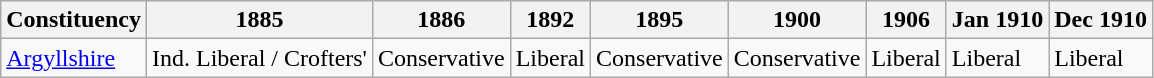<table class="wikitable sortable">
<tr>
<th>Constituency</th>
<th>1885</th>
<th>1886</th>
<th>1892</th>
<th>1895</th>
<th>1900</th>
<th>1906</th>
<th>Jan 1910</th>
<th>Dec 1910</th>
</tr>
<tr>
<td><a href='#'>Argyllshire</a></td>
<td bgcolor=>Ind. Liberal / Crofters'</td>
<td bgcolor=>Conservative</td>
<td bgcolor=>Liberal</td>
<td bgcolor=>Conservative</td>
<td bgcolor=>Conservative</td>
<td bgcolor=>Liberal</td>
<td bgcolor=>Liberal</td>
<td bgcolor=>Liberal</td>
</tr>
</table>
